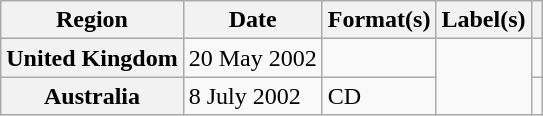<table class="wikitable plainrowheaders">
<tr>
<th scope="col">Region</th>
<th scope="col">Date</th>
<th scope="col">Format(s)</th>
<th scope="col">Label(s)</th>
<th scope="col"></th>
</tr>
<tr>
<th scope="row">United Kingdom</th>
<td>20 May 2002</td>
<td></td>
<td rowspan="2"></td>
<td></td>
</tr>
<tr>
<th scope="row">Australia</th>
<td>8 July 2002</td>
<td>CD</td>
<td></td>
</tr>
</table>
